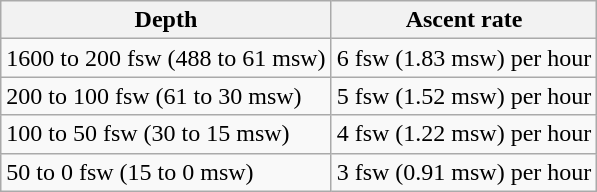<table class="wikitable">
<tr>
<th>Depth</th>
<th>Ascent rate</th>
</tr>
<tr>
<td>1600 to 200 fsw (488 to 61 msw)</td>
<td>6 fsw (1.83 msw) per hour</td>
</tr>
<tr>
<td>200 to 100 fsw (61 to 30 msw)</td>
<td>5 fsw (1.52 msw) per hour</td>
</tr>
<tr>
<td>100 to 50 fsw (30 to 15 msw)</td>
<td>4 fsw (1.22 msw) per hour</td>
</tr>
<tr>
<td>50 to 0 fsw (15 to 0 msw)</td>
<td>3 fsw (0.91 msw) per hour</td>
</tr>
</table>
